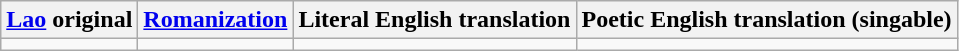<table class="wikitable">
<tr>
<th><a href='#'>Lao</a> original</th>
<th><strong><a href='#'>Romanization</a></strong></th>
<th>Literal English translation</th>
<th>Poetic English translation (singable)</th>
</tr>
<tr style="vertical-align:top; white-space:nowrap;">
<td></td>
<td></td>
<td></td>
<td></td>
</tr>
</table>
